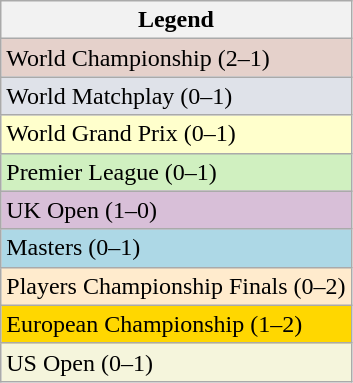<table class="wikitable">
<tr>
<th>Legend</th>
</tr>
<tr style="background:#e5d1cb;">
<td>World Championship (2–1)</td>
</tr>
<tr style="background:#dfe2e9;">
<td>World Matchplay (0–1)</td>
</tr>
<tr style="background:#ffc;">
<td>World Grand Prix (0–1)</td>
</tr>
<tr style="background:#d0f0c0;">
<td>Premier League (0–1)</td>
</tr>
<tr style="background:thistle">
<td>UK Open (1–0)</td>
</tr>
<tr bgcolor="lightblue">
<td>Masters (0–1)</td>
</tr>
<tr style="background:#ffebcd;">
<td>Players Championship Finals (0–2)</td>
</tr>
<tr style="background:gold;">
<td>European Championship (1–2)</td>
</tr>
<tr bgcolor="beige">
<td>US Open (0–1)</td>
</tr>
</table>
